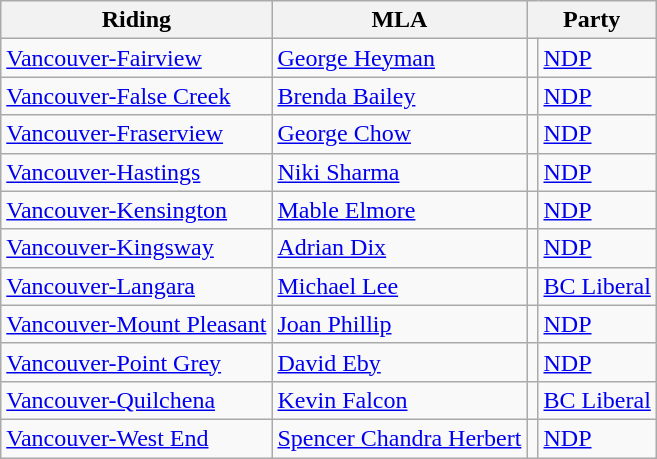<table class="wikitable">
<tr>
<th>Riding</th>
<th>MLA</th>
<th colspan="2">Party</th>
</tr>
<tr>
<td><a href='#'>Vancouver-Fairview</a></td>
<td><a href='#'>George Heyman</a></td>
<td></td>
<td><a href='#'>NDP</a></td>
</tr>
<tr>
<td><a href='#'>Vancouver-False Creek</a></td>
<td><a href='#'>Brenda Bailey</a></td>
<td></td>
<td><a href='#'>NDP</a></td>
</tr>
<tr>
<td><a href='#'>Vancouver-Fraserview</a></td>
<td><a href='#'>George Chow</a></td>
<td></td>
<td><a href='#'>NDP</a></td>
</tr>
<tr>
<td><a href='#'>Vancouver-Hastings</a></td>
<td><a href='#'>Niki Sharma</a></td>
<td></td>
<td><a href='#'>NDP</a></td>
</tr>
<tr>
<td><a href='#'>Vancouver-Kensington</a></td>
<td><a href='#'>Mable Elmore</a></td>
<td></td>
<td><a href='#'>NDP</a></td>
</tr>
<tr>
<td><a href='#'>Vancouver-Kingsway</a></td>
<td><a href='#'>Adrian Dix</a></td>
<td></td>
<td><a href='#'>NDP</a></td>
</tr>
<tr>
<td><a href='#'>Vancouver-Langara</a></td>
<td><a href='#'>Michael Lee</a></td>
<td></td>
<td><a href='#'>BC Liberal</a></td>
</tr>
<tr>
<td><a href='#'>Vancouver-Mount Pleasant</a></td>
<td><a href='#'>Joan Phillip</a></td>
<td></td>
<td><a href='#'>NDP</a></td>
</tr>
<tr>
<td><a href='#'>Vancouver-Point Grey</a></td>
<td><a href='#'>David Eby</a></td>
<td></td>
<td><a href='#'>NDP</a></td>
</tr>
<tr>
<td><a href='#'>Vancouver-Quilchena</a></td>
<td><a href='#'>Kevin Falcon</a></td>
<td></td>
<td><a href='#'>BC Liberal</a></td>
</tr>
<tr>
<td><a href='#'>Vancouver-West End</a></td>
<td><a href='#'>Spencer Chandra Herbert</a></td>
<td></td>
<td><a href='#'>NDP</a></td>
</tr>
</table>
